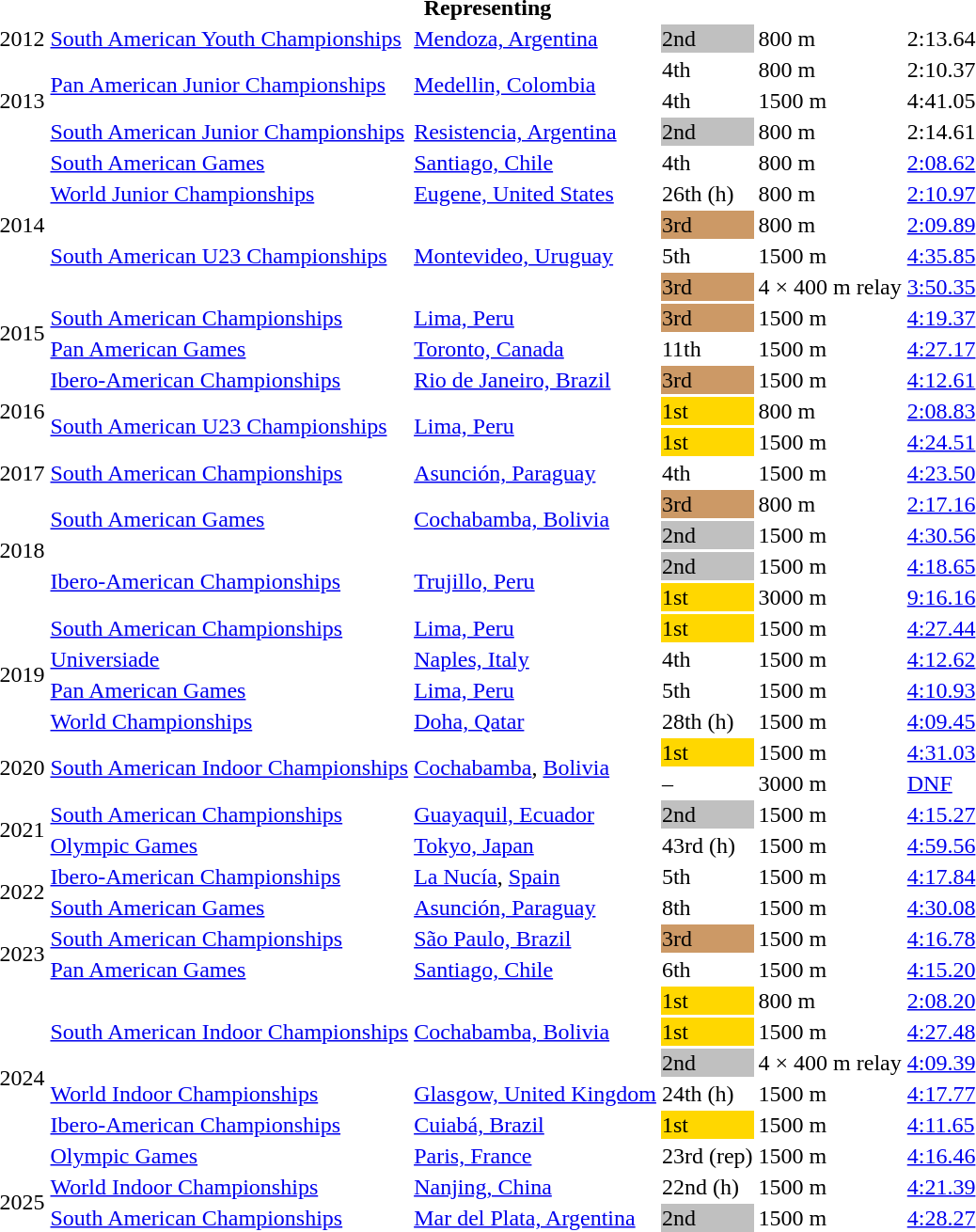<table>
<tr>
<th colspan="6">Representing </th>
</tr>
<tr>
<td>2012</td>
<td><a href='#'>South American Youth Championships</a></td>
<td><a href='#'>Mendoza, Argentina</a></td>
<td bgcolor=silver>2nd</td>
<td>800 m</td>
<td>2:13.64</td>
</tr>
<tr>
<td rowspan=3>2013</td>
<td rowspan=2><a href='#'>Pan American Junior Championships</a></td>
<td rowspan=2><a href='#'>Medellin, Colombia</a></td>
<td>4th</td>
<td>800 m</td>
<td>2:10.37</td>
</tr>
<tr>
<td>4th</td>
<td>1500 m</td>
<td>4:41.05</td>
</tr>
<tr>
<td><a href='#'>South American Junior Championships</a></td>
<td><a href='#'>Resistencia, Argentina</a></td>
<td bgcolor=silver>2nd</td>
<td>800 m</td>
<td>2:14.61</td>
</tr>
<tr>
<td rowspan=5>2014</td>
<td><a href='#'>South American Games</a></td>
<td><a href='#'>Santiago, Chile</a></td>
<td>4th</td>
<td>800 m</td>
<td><a href='#'>2:08.62</a></td>
</tr>
<tr>
<td><a href='#'>World Junior Championships</a></td>
<td><a href='#'>Eugene, United States</a></td>
<td>26th (h)</td>
<td>800 m</td>
<td><a href='#'>2:10.97</a></td>
</tr>
<tr>
<td rowspan=3><a href='#'>South American U23 Championships</a></td>
<td rowspan=3><a href='#'>Montevideo, Uruguay</a></td>
<td bgcolor=cc9966>3rd</td>
<td>800 m</td>
<td><a href='#'>2:09.89</a></td>
</tr>
<tr>
<td>5th</td>
<td>1500 m</td>
<td><a href='#'>4:35.85</a></td>
</tr>
<tr>
<td bgcolor=cc9966>3rd</td>
<td>4 × 400 m relay</td>
<td><a href='#'>3:50.35</a></td>
</tr>
<tr>
<td rowspan=2>2015</td>
<td><a href='#'>South American Championships</a></td>
<td><a href='#'>Lima, Peru</a></td>
<td bgcolor=cc9966>3rd</td>
<td>1500 m</td>
<td><a href='#'>4:19.37</a></td>
</tr>
<tr>
<td><a href='#'>Pan American Games</a></td>
<td><a href='#'>Toronto, Canada</a></td>
<td>11th</td>
<td>1500 m</td>
<td><a href='#'>4:27.17</a></td>
</tr>
<tr>
<td rowspan=3>2016</td>
<td><a href='#'>Ibero-American Championships</a></td>
<td><a href='#'>Rio de Janeiro, Brazil</a></td>
<td bgcolor=cc9966>3rd</td>
<td>1500 m</td>
<td><a href='#'>4:12.61</a></td>
</tr>
<tr>
<td rowspan=2><a href='#'>South American U23 Championships</a></td>
<td rowspan=2><a href='#'>Lima, Peru</a></td>
<td bgcolor=gold>1st</td>
<td>800 m</td>
<td><a href='#'>2:08.83</a></td>
</tr>
<tr>
<td bgcolor=gold>1st</td>
<td>1500 m</td>
<td><a href='#'>4:24.51</a></td>
</tr>
<tr>
<td>2017</td>
<td><a href='#'>South American Championships</a></td>
<td><a href='#'>Asunción, Paraguay</a></td>
<td>4th</td>
<td>1500 m</td>
<td><a href='#'>4:23.50</a></td>
</tr>
<tr>
<td rowspan=4>2018</td>
<td rowspan=2><a href='#'>South American Games</a></td>
<td rowspan=2><a href='#'>Cochabamba, Bolivia</a></td>
<td bgcolor=cc9966>3rd</td>
<td>800 m</td>
<td><a href='#'>2:17.16</a></td>
</tr>
<tr>
<td bgcolor=silver>2nd</td>
<td>1500 m</td>
<td><a href='#'>4:30.56</a></td>
</tr>
<tr>
<td rowspan=2><a href='#'>Ibero-American Championships</a></td>
<td rowspan=2><a href='#'>Trujillo, Peru</a></td>
<td bgcolor=silver>2nd</td>
<td>1500 m</td>
<td><a href='#'>4:18.65</a></td>
</tr>
<tr>
<td bgcolor=gold>1st</td>
<td>3000 m</td>
<td><a href='#'>9:16.16</a></td>
</tr>
<tr>
<td rowspan=4>2019</td>
<td><a href='#'>South American Championships</a></td>
<td><a href='#'>Lima, Peru</a></td>
<td bgcolor=gold>1st</td>
<td>1500 m</td>
<td><a href='#'>4:27.44</a></td>
</tr>
<tr>
<td><a href='#'>Universiade</a></td>
<td><a href='#'>Naples, Italy</a></td>
<td>4th</td>
<td>1500 m</td>
<td><a href='#'>4:12.62</a></td>
</tr>
<tr>
<td><a href='#'>Pan American Games</a></td>
<td><a href='#'>Lima, Peru</a></td>
<td>5th</td>
<td>1500 m</td>
<td><a href='#'>4:10.93</a></td>
</tr>
<tr>
<td><a href='#'>World Championships</a></td>
<td><a href='#'>Doha, Qatar</a></td>
<td>28th (h)</td>
<td>1500 m</td>
<td><a href='#'>4:09.45</a></td>
</tr>
<tr>
<td rowspan=2>2020</td>
<td rowspan=2><a href='#'>South American Indoor Championships</a></td>
<td rowspan=2><a href='#'>Cochabamba</a>, <a href='#'>Bolivia</a></td>
<td bgcolor=gold>1st</td>
<td>1500 m</td>
<td><a href='#'>4:31.03</a></td>
</tr>
<tr>
<td>–</td>
<td>3000 m</td>
<td><a href='#'>DNF</a></td>
</tr>
<tr>
<td rowspan=2>2021</td>
<td><a href='#'>South American Championships</a></td>
<td><a href='#'>Guayaquil, Ecuador</a></td>
<td bgcolor=silver>2nd</td>
<td>1500 m</td>
<td><a href='#'>4:15.27</a></td>
</tr>
<tr>
<td><a href='#'>Olympic Games</a></td>
<td><a href='#'>Tokyo, Japan</a></td>
<td>43rd (h)</td>
<td>1500 m</td>
<td><a href='#'>4:59.56</a></td>
</tr>
<tr>
<td rowspan=2>2022</td>
<td><a href='#'>Ibero-American Championships</a></td>
<td><a href='#'>La Nucía</a>, <a href='#'>Spain</a></td>
<td>5th</td>
<td>1500 m</td>
<td><a href='#'>4:17.84</a></td>
</tr>
<tr>
<td><a href='#'>South American Games</a></td>
<td><a href='#'>Asunción, Paraguay</a></td>
<td>8th</td>
<td>1500 m</td>
<td><a href='#'>4:30.08</a></td>
</tr>
<tr>
<td rowspan=2>2023</td>
<td><a href='#'>South American Championships</a></td>
<td><a href='#'>São Paulo, Brazil</a></td>
<td bgcolor=cc9966>3rd</td>
<td>1500 m</td>
<td><a href='#'>4:16.78</a></td>
</tr>
<tr>
<td><a href='#'>Pan American Games</a></td>
<td><a href='#'>Santiago, Chile</a></td>
<td>6th</td>
<td>1500 m</td>
<td><a href='#'>4:15.20</a></td>
</tr>
<tr>
<td rowspan=6>2024</td>
<td rowspan=3><a href='#'>South American Indoor Championships</a></td>
<td rowspan=3><a href='#'>Cochabamba, Bolivia</a></td>
<td bgcolor=gold>1st</td>
<td>800 m</td>
<td><a href='#'>2:08.20</a></td>
</tr>
<tr>
<td bgcolor=gold>1st</td>
<td>1500 m</td>
<td><a href='#'>4:27.48</a></td>
</tr>
<tr>
<td bgcolor=silver>2nd</td>
<td>4 × 400 m relay</td>
<td><a href='#'>4:09.39</a></td>
</tr>
<tr>
<td><a href='#'>World Indoor Championships</a></td>
<td><a href='#'>Glasgow, United Kingdom</a></td>
<td>24th (h)</td>
<td>1500 m</td>
<td><a href='#'>4:17.77</a></td>
</tr>
<tr>
<td><a href='#'>Ibero-American Championships</a></td>
<td><a href='#'>Cuiabá, Brazil</a></td>
<td bgcolor=gold>1st</td>
<td>1500 m</td>
<td><a href='#'>4:11.65</a></td>
</tr>
<tr>
<td><a href='#'>Olympic Games</a></td>
<td><a href='#'>Paris, France</a></td>
<td>23rd (rep)</td>
<td>1500 m</td>
<td><a href='#'>4:16.46</a></td>
</tr>
<tr>
<td rowspan=2>2025</td>
<td><a href='#'>World Indoor Championships</a></td>
<td><a href='#'>Nanjing, China</a></td>
<td>22nd (h)</td>
<td>1500 m</td>
<td><a href='#'>4:21.39</a></td>
</tr>
<tr>
<td><a href='#'>South American Championships</a></td>
<td><a href='#'>Mar del Plata, Argentina</a></td>
<td bgcolor=silver>2nd</td>
<td>1500 m</td>
<td><a href='#'>4:28.27</a></td>
</tr>
</table>
